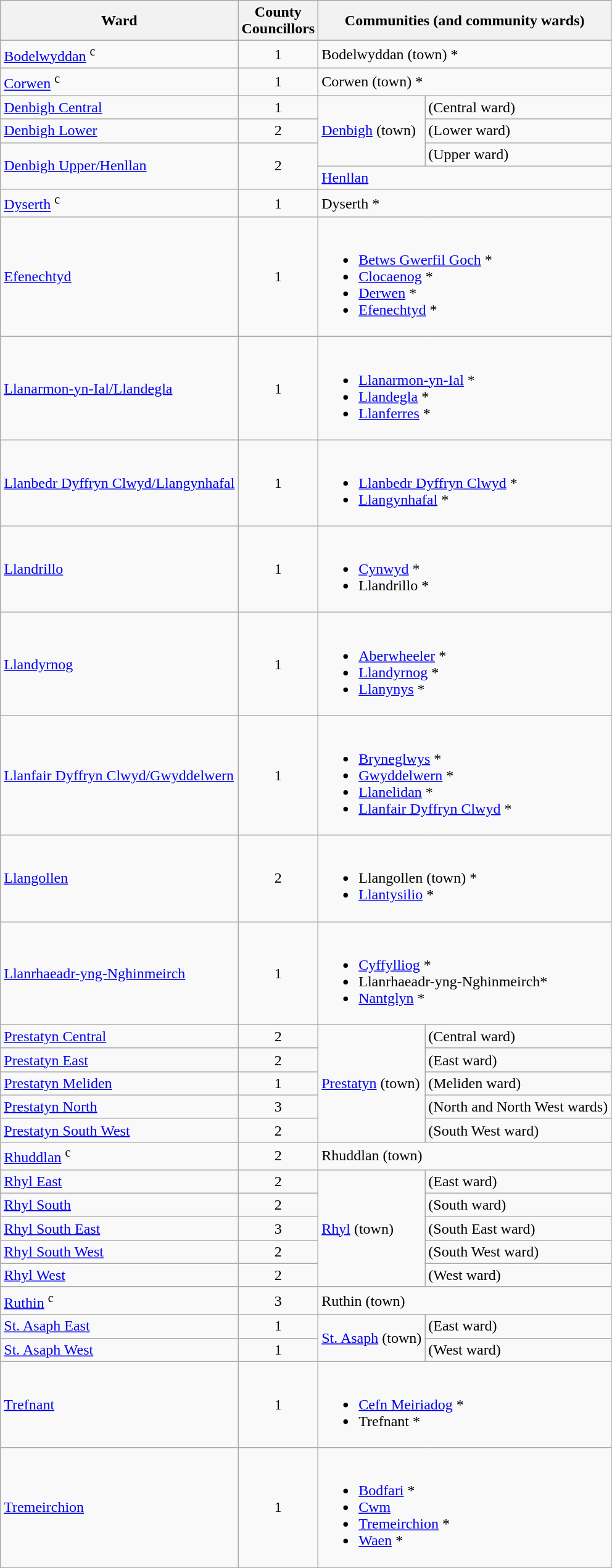<table class="wikitable">
<tr>
<th>Ward</th>
<th>County<br>Councillors</th>
<th colspan=2>Communities (and community wards)</th>
</tr>
<tr>
<td><a href='#'>Bodelwyddan</a> <sup>c</sup></td>
<td align="center">1</td>
<td colspan=2>Bodelwyddan (town) *</td>
</tr>
<tr>
<td><a href='#'>Corwen</a> <sup>c</sup></td>
<td align="center">1</td>
<td colspan=2>Corwen (town) *</td>
</tr>
<tr>
<td><a href='#'>Denbigh Central</a></td>
<td align="center">1</td>
<td rowspan=3><a href='#'>Denbigh</a> (town)</td>
<td>(Central ward)</td>
</tr>
<tr>
<td><a href='#'>Denbigh Lower</a></td>
<td align="center">2</td>
<td>(Lower ward)</td>
</tr>
<tr>
<td rowspan=2><a href='#'>Denbigh Upper/Henllan</a></td>
<td rowspan=2 align="center">2</td>
<td>(Upper ward)</td>
</tr>
<tr>
<td colspan=2><a href='#'>Henllan</a></td>
</tr>
<tr>
<td><a href='#'>Dyserth</a> <sup>c</sup></td>
<td align="center">1</td>
<td colspan=2>Dyserth *</td>
</tr>
<tr>
<td><a href='#'>Efenechtyd</a></td>
<td align="center">1</td>
<td colspan=2><br><ul><li><a href='#'>Betws Gwerfil Goch</a> *</li><li><a href='#'>Clocaenog</a> *</li><li><a href='#'>Derwen</a> *</li><li><a href='#'>Efenechtyd</a> *</li></ul></td>
</tr>
<tr>
<td><a href='#'>Llanarmon-yn-Ial/Llandegla</a></td>
<td align="center">1</td>
<td colspan=2><br><ul><li><a href='#'>Llanarmon-yn-Ial</a> *</li><li><a href='#'>Llandegla</a> *</li><li><a href='#'>Llanferres</a> *</li></ul></td>
</tr>
<tr>
<td><a href='#'>Llanbedr Dyffryn Clwyd/Llangynhafal</a></td>
<td align="center">1</td>
<td colspan=2><br><ul><li><a href='#'>Llanbedr Dyffryn Clwyd</a> *</li><li><a href='#'>Llangynhafal</a> *</li></ul></td>
</tr>
<tr>
<td><a href='#'>Llandrillo</a></td>
<td align="center">1</td>
<td colspan=2><br><ul><li><a href='#'>Cynwyd</a> *</li><li>Llandrillo *</li></ul></td>
</tr>
<tr>
<td><a href='#'>Llandyrnog</a></td>
<td align="center">1</td>
<td colspan=2><br><ul><li><a href='#'>Aberwheeler</a> *</li><li><a href='#'>Llandyrnog</a> *</li><li><a href='#'>Llanynys</a> *</li></ul></td>
</tr>
<tr>
<td><a href='#'>Llanfair Dyffryn Clwyd/Gwyddelwern</a></td>
<td align="center">1</td>
<td colspan=2><br><ul><li><a href='#'>Bryneglwys</a> *</li><li><a href='#'>Gwyddelwern</a> *</li><li><a href='#'>Llanelidan</a> *</li><li><a href='#'>Llanfair Dyffryn Clwyd</a> *</li></ul></td>
</tr>
<tr>
<td><a href='#'>Llangollen</a></td>
<td align="center">2</td>
<td colspan=2><br><ul><li>Llangollen (town) *</li><li><a href='#'>Llantysilio</a> *</li></ul></td>
</tr>
<tr>
<td><a href='#'>Llanrhaeadr-yng-Nghinmeirch</a></td>
<td align="center">1</td>
<td colspan=2><br><ul><li><a href='#'>Cyffylliog</a> *</li><li>Llanrhaeadr-yng-Nghinmeirch*</li><li><a href='#'>Nantglyn</a> *</li></ul></td>
</tr>
<tr>
<td><a href='#'>Prestatyn Central</a></td>
<td align="center">2</td>
<td rowspan=5><a href='#'>Prestatyn</a> (town)</td>
<td>(Central ward)</td>
</tr>
<tr>
<td><a href='#'>Prestatyn East</a></td>
<td align="center">2</td>
<td>(East ward)</td>
</tr>
<tr>
<td><a href='#'>Prestatyn Meliden</a></td>
<td align="center">1</td>
<td>(Meliden ward)</td>
</tr>
<tr>
<td><a href='#'>Prestatyn North</a></td>
<td align="center">3</td>
<td>(North and North West wards)</td>
</tr>
<tr>
<td><a href='#'>Prestatyn South West</a></td>
<td align="center">2</td>
<td>(South West ward)</td>
</tr>
<tr>
<td><a href='#'>Rhuddlan</a> <sup>c</sup></td>
<td align="center">2</td>
<td colspan=2>Rhuddlan (town)</td>
</tr>
<tr>
<td><a href='#'>Rhyl East</a></td>
<td align="center">2</td>
<td rowspan=5><a href='#'>Rhyl</a> (town)</td>
<td>(East ward)</td>
</tr>
<tr>
<td><a href='#'>Rhyl South</a></td>
<td align="center">2</td>
<td>(South ward)</td>
</tr>
<tr>
<td><a href='#'>Rhyl South East</a></td>
<td align="center">3</td>
<td>(South East ward)</td>
</tr>
<tr>
<td><a href='#'>Rhyl South West</a></td>
<td align="center">2</td>
<td>(South West ward)</td>
</tr>
<tr>
<td><a href='#'>Rhyl West</a></td>
<td align="center">2</td>
<td>(West ward)</td>
</tr>
<tr>
<td><a href='#'>Ruthin</a> <sup>c</sup></td>
<td align="center">3</td>
<td colspan=2>Ruthin (town)</td>
</tr>
<tr>
<td><a href='#'>St. Asaph East</a></td>
<td align="center">1</td>
<td rowspan=2><a href='#'>St. Asaph</a> (town)</td>
<td>(East ward)</td>
</tr>
<tr>
<td><a href='#'>St. Asaph West</a></td>
<td align="center">1</td>
<td>(West ward)</td>
</tr>
<tr>
<td><a href='#'>Trefnant</a></td>
<td align="center">1</td>
<td colspan=2><br><ul><li><a href='#'>Cefn Meiriadog</a> *</li><li>Trefnant *</li></ul></td>
</tr>
<tr>
<td><a href='#'>Tremeirchion</a></td>
<td align="center">1</td>
<td colspan=2><br><ul><li><a href='#'>Bodfari</a> *</li><li><a href='#'>Cwm</a></li><li><a href='#'>Tremeirchion</a> *</li><li><a href='#'>Waen</a> *</li></ul></td>
</tr>
</table>
